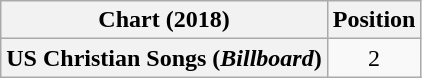<table class="wikitable sortable plainrowheaders" style="text-align:center">
<tr>
<th scope="col">Chart (2018)</th>
<th scope="col">Position</th>
</tr>
<tr>
<th scope="row">US Christian Songs (<em>Billboard</em>)</th>
<td>2</td>
</tr>
</table>
